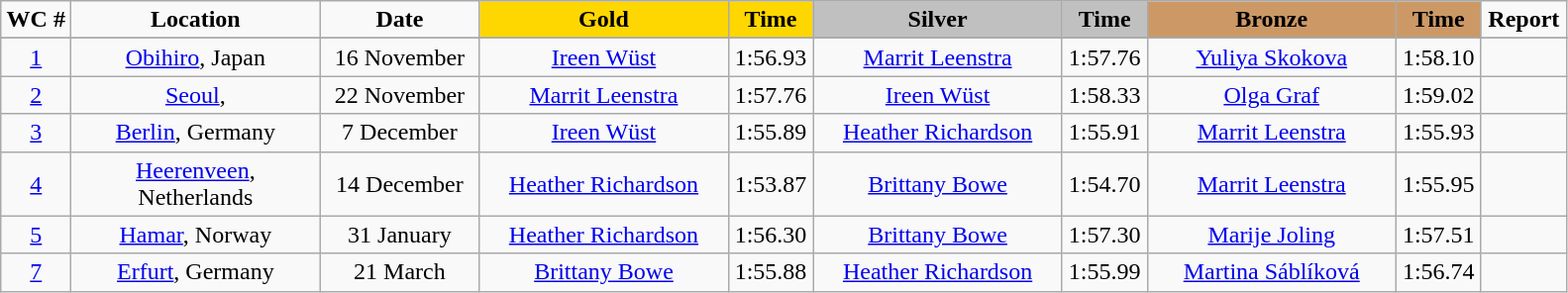<table class="wikitable">
<tr>
<td width="40" align="center"><strong>WC #</strong></td>
<td width="160" align="center"><strong>Location</strong></td>
<td width="100" align="center"><strong>Date</strong></td>
<td width="160" bgcolor="gold" align="center"><strong>Gold</strong></td>
<td width="50" bgcolor="gold" align="center"><strong>Time</strong></td>
<td width="160" bgcolor="silver" align="center"><strong>Silver</strong></td>
<td width="50" bgcolor="silver" align="center"><strong>Time</strong></td>
<td width="160" bgcolor="#CC9966" align="center"><strong>Bronze</strong></td>
<td width="50" bgcolor="#CC9966" align="center"><strong>Time</strong></td>
<td width="50" align="center"><strong>Report</strong></td>
</tr>
<tr bgcolor="#cccccc">
</tr>
<tr>
<td align="center"><a href='#'>1</a></td>
<td align="center"><a href='#'>Obihiro</a>, Japan</td>
<td align="center">16 November</td>
<td align="center"><a href='#'>Ireen Wüst</a><br><small></small></td>
<td align="center">1:56.93</td>
<td align="center"><a href='#'>Marrit Leenstra</a><br><small></small></td>
<td align="center">1:57.76</td>
<td align="center"><a href='#'>Yuliya Skokova</a><br><small></small></td>
<td align="center">1:58.10</td>
<td align="center"></td>
</tr>
<tr>
<td align="center"><a href='#'>2</a></td>
<td align="center"><a href='#'>Seoul</a>, </td>
<td align="center">22 November</td>
<td align="center"><a href='#'>Marrit Leenstra</a><br><small></small></td>
<td align="center">1:57.76</td>
<td align="center"><a href='#'>Ireen Wüst</a><br><small></small></td>
<td align="center">1:58.33</td>
<td align="center"><a href='#'>Olga Graf</a><br><small></small></td>
<td align="center">1:59.02</td>
<td align="center"></td>
</tr>
<tr>
<td align="center"><a href='#'>3</a></td>
<td align="center"><a href='#'>Berlin</a>, Germany</td>
<td align="center">7 December</td>
<td align="center"><a href='#'>Ireen Wüst</a><br><small></small></td>
<td align="center">1:55.89</td>
<td align="center"><a href='#'>Heather Richardson</a><br><small></small></td>
<td align="center">1:55.91</td>
<td align="center"><a href='#'>Marrit Leenstra</a><br><small></small></td>
<td align="center">1:55.93</td>
<td align="center"></td>
</tr>
<tr>
<td align="center"><a href='#'>4</a></td>
<td align="center"><a href='#'>Heerenveen</a>, Netherlands</td>
<td align="center">14 December</td>
<td align="center"><a href='#'>Heather Richardson</a><br><small></small></td>
<td align="center">1:53.87</td>
<td align="center"><a href='#'>Brittany Bowe</a><br><small></small></td>
<td align="center">1:54.70</td>
<td align="center"><a href='#'>Marrit Leenstra</a><br><small></small></td>
<td align="center">1:55.95</td>
<td align="center"></td>
</tr>
<tr>
<td align="center"><a href='#'>5</a></td>
<td align="center"><a href='#'>Hamar</a>, Norway</td>
<td align="center">31 January</td>
<td align="center"><a href='#'>Heather Richardson</a><br><small></small></td>
<td align="center">1:56.30</td>
<td align="center"><a href='#'>Brittany Bowe</a><br><small></small></td>
<td align="center">1:57.30</td>
<td align="center"><a href='#'>Marije Joling</a><br><small></small></td>
<td align="center">1:57.51</td>
<td align="center"></td>
</tr>
<tr>
<td align="center"><a href='#'>7</a></td>
<td align="center"><a href='#'>Erfurt</a>, Germany</td>
<td align="center">21 March</td>
<td align="center"><a href='#'>Brittany Bowe</a><br><small></small></td>
<td align="center">1:55.88</td>
<td align="center"><a href='#'>Heather Richardson</a><br><small></small></td>
<td align="center">1:55.99</td>
<td align="center"><a href='#'>Martina Sáblíková</a><br><small></small></td>
<td align="center">1:56.74</td>
<td align="center"></td>
</tr>
</table>
